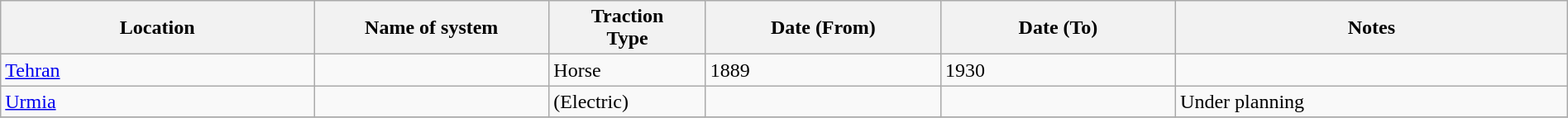<table class="wikitable" width=100%>
<tr>
<th width=20%>Location</th>
<th width=15%>Name of system</th>
<th width=10%>Traction<br>Type</th>
<th width=15%>Date (From)</th>
<th width=15%>Date (To)</th>
<th width=25%>Notes</th>
</tr>
<tr>
<td><a href='#'>Tehran</a></td>
<td> </td>
<td>Horse</td>
<td>1889</td>
<td>1930</td>
<td></td>
</tr>
<tr>
<td><a href='#'>Urmia</a></td>
<td> </td>
<td>(Electric)</td>
<td></td>
<td></td>
<td>Under planning</td>
</tr>
<tr>
</tr>
</table>
